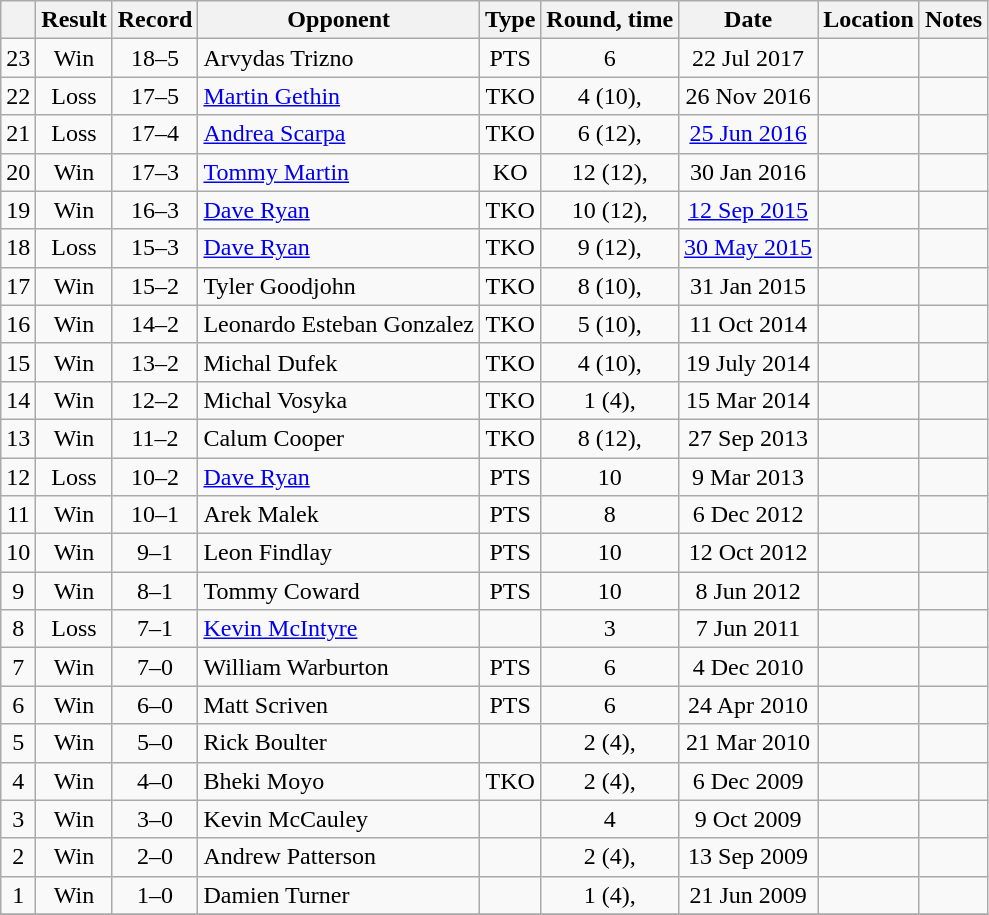<table class="wikitable" style="text-align:center">
<tr>
<th></th>
<th>Result</th>
<th>Record</th>
<th>Opponent</th>
<th>Type</th>
<th>Round, time</th>
<th>Date</th>
<th>Location</th>
<th>Notes</th>
</tr>
<tr>
<td>23</td>
<td>Win</td>
<td>18–5</td>
<td align=left>Arvydas Trizno</td>
<td>PTS</td>
<td>6</td>
<td>22 Jul 2017</td>
<td align=left></td>
<td></td>
</tr>
<tr>
<td>22</td>
<td>Loss</td>
<td>17–5</td>
<td align=left><a href='#'>Martin Gethin</a></td>
<td>TKO</td>
<td>4 (10), </td>
<td>26 Nov 2016</td>
<td align=left></td>
<td align=left></td>
</tr>
<tr>
<td>21</td>
<td>Loss</td>
<td>17–4</td>
<td align=left><a href='#'>Andrea Scarpa</a></td>
<td>TKO</td>
<td>6 (12), </td>
<td><a href='#'>25 Jun 2016</a></td>
<td align=left></td>
<td align=left></td>
</tr>
<tr>
<td>20</td>
<td>Win</td>
<td>17–3</td>
<td align=left><a href='#'>Tommy Martin</a></td>
<td>KO</td>
<td>12 (12), </td>
<td>30 Jan 2016</td>
<td align=left></td>
<td align=left></td>
</tr>
<tr>
<td>19</td>
<td>Win</td>
<td>16–3</td>
<td align=left><a href='#'>Dave Ryan</a></td>
<td>TKO</td>
<td>10 (12), </td>
<td><a href='#'>12 Sep 2015</a></td>
<td align=left></td>
<td align=left></td>
</tr>
<tr>
<td>18</td>
<td>Loss</td>
<td>15–3</td>
<td align=left><a href='#'>Dave Ryan</a></td>
<td>TKO</td>
<td>9 (12), </td>
<td><a href='#'>30 May 2015</a></td>
<td align=left></td>
<td align=left></td>
</tr>
<tr>
<td>17</td>
<td>Win</td>
<td>15–2</td>
<td align=left>Tyler Goodjohn</td>
<td>TKO</td>
<td>8 (10), </td>
<td>31 Jan 2015</td>
<td align=left></td>
<td align=left></td>
</tr>
<tr>
<td>16</td>
<td>Win</td>
<td>14–2</td>
<td align=left>Leonardo Esteban Gonzalez</td>
<td>TKO</td>
<td>5 (10), </td>
<td>11 Oct 2014</td>
<td align=left></td>
<td align=left></td>
</tr>
<tr>
<td>15</td>
<td>Win</td>
<td>13–2</td>
<td align=left>Michal Dufek</td>
<td>TKO</td>
<td>4 (10), </td>
<td>19 July 2014</td>
<td align=left></td>
<td align=left></td>
</tr>
<tr>
<td>14</td>
<td>Win</td>
<td>12–2</td>
<td align=left>Michal Vosyka</td>
<td>TKO</td>
<td>1 (4), </td>
<td>15 Mar 2014</td>
<td align=left></td>
<td></td>
</tr>
<tr>
<td>13</td>
<td>Win</td>
<td>11–2</td>
<td align=left>Calum Cooper</td>
<td>TKO</td>
<td>8 (12), </td>
<td>27 Sep 2013</td>
<td align=left></td>
<td align=left></td>
</tr>
<tr>
<td>12</td>
<td>Loss</td>
<td>10–2</td>
<td align=left><a href='#'>Dave Ryan</a></td>
<td>PTS</td>
<td>10</td>
<td>9 Mar 2013</td>
<td align=left></td>
<td></td>
</tr>
<tr>
<td>11</td>
<td>Win</td>
<td>10–1</td>
<td align=left>Arek Malek</td>
<td>PTS</td>
<td>8</td>
<td>6 Dec 2012</td>
<td align=left></td>
<td></td>
</tr>
<tr>
<td>10</td>
<td>Win</td>
<td>9–1</td>
<td align=left>Leon Findlay</td>
<td>PTS</td>
<td>10</td>
<td>12 Oct 2012</td>
<td align=left></td>
<td align=left></td>
</tr>
<tr>
<td>9</td>
<td>Win</td>
<td>8–1</td>
<td align=left>Tommy Coward</td>
<td>PTS</td>
<td>10</td>
<td>8 Jun 2012</td>
<td align=left></td>
<td align=left></td>
</tr>
<tr>
<td>8</td>
<td>Loss</td>
<td>7–1</td>
<td align=left><a href='#'>Kevin McIntyre</a></td>
<td></td>
<td>3</td>
<td>7 Jun 2011</td>
<td align=left></td>
<td align=left></td>
</tr>
<tr>
<td>7</td>
<td>Win</td>
<td>7–0</td>
<td align=left>William Warburton</td>
<td>PTS</td>
<td>6</td>
<td>4 Dec 2010</td>
<td align=left></td>
<td></td>
</tr>
<tr>
<td>6</td>
<td>Win</td>
<td>6–0</td>
<td align=left>Matt Scriven</td>
<td>PTS</td>
<td>6</td>
<td>24 Apr 2010</td>
<td align=left></td>
<td></td>
</tr>
<tr>
<td>5</td>
<td>Win</td>
<td>5–0</td>
<td align=left>Rick Boulter</td>
<td></td>
<td>2 (4), </td>
<td>21 Mar 2010</td>
<td align=left></td>
<td></td>
</tr>
<tr>
<td>4</td>
<td>Win</td>
<td>4–0</td>
<td align=left>Bheki Moyo</td>
<td>TKO</td>
<td>2 (4), </td>
<td>6 Dec 2009</td>
<td align=left></td>
<td></td>
</tr>
<tr>
<td>3</td>
<td>Win</td>
<td>3–0</td>
<td align=left>Kevin McCauley</td>
<td></td>
<td>4</td>
<td>9 Oct 2009</td>
<td align=left></td>
<td></td>
</tr>
<tr>
<td>2</td>
<td>Win</td>
<td>2–0</td>
<td align=left>Andrew Patterson</td>
<td></td>
<td>2 (4), </td>
<td>13 Sep 2009</td>
<td align=left></td>
<td></td>
</tr>
<tr>
<td>1</td>
<td>Win</td>
<td>1–0</td>
<td align=left>Damien Turner</td>
<td></td>
<td>1 (4), </td>
<td>21 Jun 2009</td>
<td align=left></td>
<td></td>
</tr>
<tr>
</tr>
</table>
